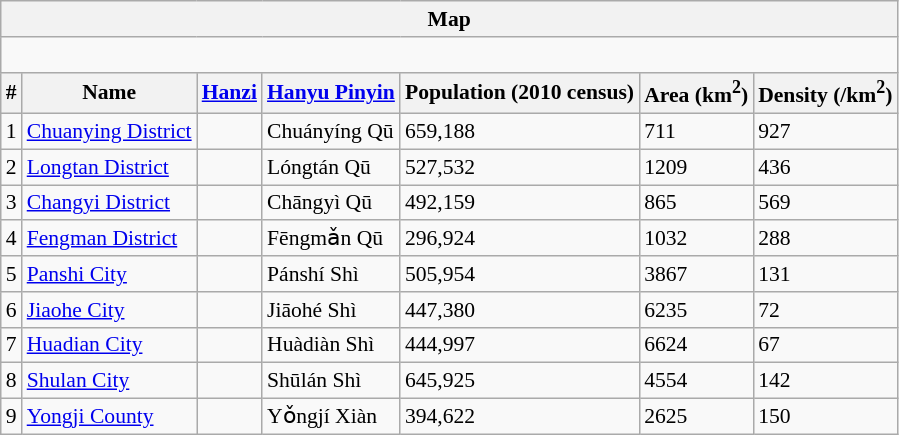<table class="wikitable"  style="font-size:90%;" align=center>
<tr>
<th colspan="7" align="center">Map</th>
</tr>
<tr>
<td colspan="7" align="center"><div><br> 










</div></td>
</tr>
<tr>
<th>#</th>
<th>Name</th>
<th><a href='#'>Hanzi</a></th>
<th><a href='#'>Hanyu Pinyin</a></th>
<th>Population (2010 census)</th>
<th>Area (km<sup>2</sup>)</th>
<th>Density (/km<sup>2</sup>)</th>
</tr>
<tr --------->
<td>1</td>
<td><a href='#'>Chuanying District</a></td>
<td></td>
<td>Chuányíng Qū</td>
<td>659,188</td>
<td>711</td>
<td>927</td>
</tr>
<tr --------->
<td>2</td>
<td><a href='#'>Longtan District</a></td>
<td></td>
<td>Lóngtán Qū</td>
<td>527,532</td>
<td>1209</td>
<td>436</td>
</tr>
<tr --------->
<td>3</td>
<td><a href='#'>Changyi District</a></td>
<td></td>
<td>Chāngyì Qū</td>
<td>492,159</td>
<td>865</td>
<td>569</td>
</tr>
<tr --------->
<td>4</td>
<td><a href='#'>Fengman District</a></td>
<td></td>
<td>Fēngmǎn Qū</td>
<td>296,924</td>
<td>1032</td>
<td>288</td>
</tr>
<tr --------->
<td>5</td>
<td><a href='#'>Panshi City</a></td>
<td></td>
<td>Pánshí Shì</td>
<td>505,954</td>
<td>3867</td>
<td>131</td>
</tr>
<tr --------->
<td>6</td>
<td><a href='#'>Jiaohe City</a></td>
<td></td>
<td>Jiāohé Shì</td>
<td>447,380</td>
<td>6235</td>
<td>72</td>
</tr>
<tr --------->
<td>7</td>
<td><a href='#'>Huadian City</a></td>
<td></td>
<td>Huàdiàn Shì</td>
<td>444,997</td>
<td>6624</td>
<td>67</td>
</tr>
<tr --------->
<td>8</td>
<td><a href='#'>Shulan City</a></td>
<td></td>
<td>Shūlán Shì</td>
<td>645,925</td>
<td>4554</td>
<td>142</td>
</tr>
<tr --------->
<td>9</td>
<td><a href='#'>Yongji County</a></td>
<td></td>
<td>Yǒngjí Xiàn</td>
<td>394,622</td>
<td>2625</td>
<td>150</td>
</tr>
</table>
